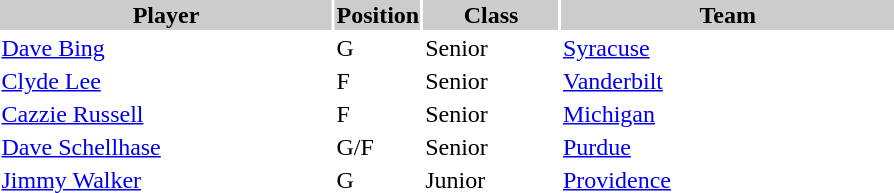<table style="width:600px" "border:'1' 'solid' 'gray'">
<tr>
<th bgcolor="#CCCCCC" style="width:40%">Player</th>
<th bgcolor="#CCCCCC" style="width:4%">Position</th>
<th bgcolor="#CCCCCC" style="width:16%">Class</th>
<th bgcolor="#CCCCCC" style="width:40%">Team</th>
</tr>
<tr>
<td><a href='#'>Dave Bing</a></td>
<td>G</td>
<td>Senior</td>
<td><a href='#'>Syracuse</a></td>
</tr>
<tr>
<td><a href='#'>Clyde Lee</a></td>
<td>F</td>
<td>Senior</td>
<td><a href='#'>Vanderbilt</a></td>
</tr>
<tr>
<td><a href='#'>Cazzie Russell</a></td>
<td>F</td>
<td>Senior</td>
<td><a href='#'>Michigan</a></td>
</tr>
<tr>
<td><a href='#'>Dave Schellhase</a></td>
<td>G/F</td>
<td>Senior</td>
<td><a href='#'>Purdue</a></td>
</tr>
<tr>
<td><a href='#'>Jimmy Walker</a></td>
<td>G</td>
<td>Junior</td>
<td><a href='#'>Providence</a></td>
</tr>
</table>
